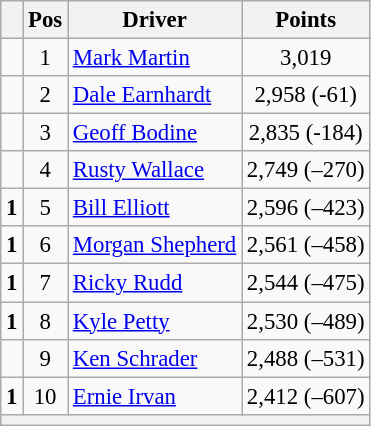<table class="wikitable" style="font-size: 95%;">
<tr>
<th></th>
<th>Pos</th>
<th>Driver</th>
<th>Points</th>
</tr>
<tr>
<td align="left"></td>
<td style="text-align:center;">1</td>
<td><a href='#'>Mark Martin</a></td>
<td style="text-align:center;">3,019</td>
</tr>
<tr>
<td align="left"></td>
<td style="text-align:center;">2</td>
<td><a href='#'>Dale Earnhardt</a></td>
<td style="text-align:center;">2,958 (-61)</td>
</tr>
<tr>
<td align="left"></td>
<td style="text-align:center;">3</td>
<td><a href='#'>Geoff Bodine</a></td>
<td style="text-align:center;">2,835 (-184)</td>
</tr>
<tr>
<td align="left"></td>
<td style="text-align:center;">4</td>
<td><a href='#'>Rusty Wallace</a></td>
<td style="text-align:center;">2,749 (–270)</td>
</tr>
<tr>
<td align="left">  <strong>1</strong></td>
<td style="text-align:center;">5</td>
<td><a href='#'>Bill Elliott</a></td>
<td style="text-align:center;">2,596 (–423)</td>
</tr>
<tr>
<td align="left">  <strong>1</strong></td>
<td style="text-align:center;">6</td>
<td><a href='#'>Morgan Shepherd</a></td>
<td style="text-align:center;">2,561 (–458)</td>
</tr>
<tr>
<td align="left">  <strong>1</strong></td>
<td style="text-align:center;">7</td>
<td><a href='#'>Ricky Rudd</a></td>
<td style="text-align:center;">2,544 (–475)</td>
</tr>
<tr>
<td align="left">  <strong>1</strong></td>
<td style="text-align:center;">8</td>
<td><a href='#'>Kyle Petty</a></td>
<td style="text-align:center;">2,530 (–489)</td>
</tr>
<tr>
<td align="left"></td>
<td style="text-align:center;">9</td>
<td><a href='#'>Ken Schrader</a></td>
<td style="text-align:center;">2,488 (–531)</td>
</tr>
<tr>
<td align="left">  <strong>1</strong></td>
<td style="text-align:center;">10</td>
<td><a href='#'>Ernie Irvan</a></td>
<td style="text-align:center;">2,412 (–607)</td>
</tr>
<tr class="sortbottom">
<th colspan="9"></th>
</tr>
</table>
